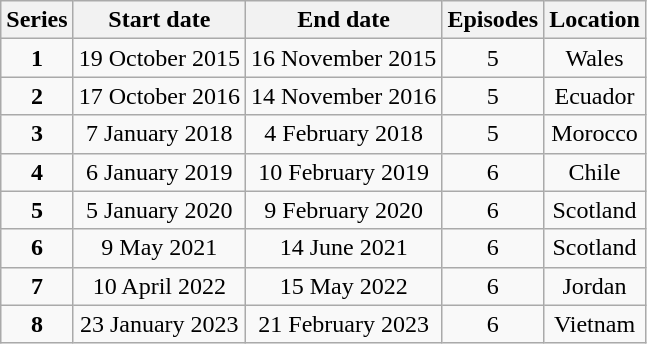<table class="wikitable" style="text-align:center;">
<tr>
<th>Series</th>
<th>Start date</th>
<th>End date</th>
<th>Episodes</th>
<th>Location</th>
</tr>
<tr>
<td><strong>1</strong></td>
<td>19 October 2015</td>
<td>16 November 2015</td>
<td>5</td>
<td>Wales</td>
</tr>
<tr>
<td><strong>2</strong></td>
<td>17 October 2016</td>
<td>14 November 2016</td>
<td>5</td>
<td>Ecuador</td>
</tr>
<tr>
<td><strong>3</strong></td>
<td>7 January 2018</td>
<td>4 February 2018</td>
<td>5</td>
<td>Morocco</td>
</tr>
<tr>
<td><strong>4</strong></td>
<td>6 January 2019</td>
<td>10 February 2019</td>
<td>6</td>
<td>Chile</td>
</tr>
<tr>
<td><strong>5</strong></td>
<td>5 January 2020</td>
<td>9 February 2020</td>
<td>6</td>
<td>Scotland</td>
</tr>
<tr>
<td><strong>6</strong></td>
<td>9 May 2021</td>
<td>14 June 2021</td>
<td>6</td>
<td>Scotland</td>
</tr>
<tr>
<td><strong>7</strong></td>
<td>10 April 2022</td>
<td>15 May 2022</td>
<td>6</td>
<td>Jordan</td>
</tr>
<tr>
<td><strong>8</strong></td>
<td>23 January 2023</td>
<td>21 February 2023</td>
<td>6</td>
<td>Vietnam</td>
</tr>
</table>
